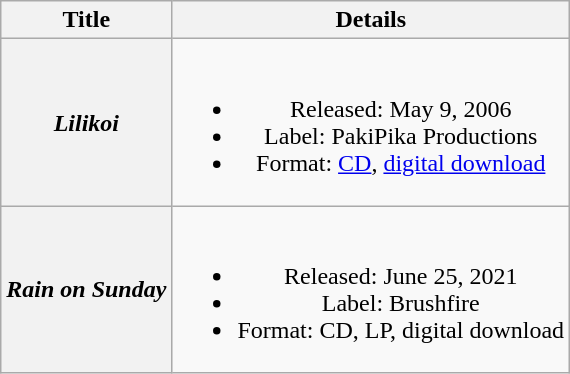<table class="wikitable plainrowheaders" style="text-align:center;">
<tr>
<th>Title</th>
<th>Details</th>
</tr>
<tr>
<th scope="row"><em>Lilikoi</em></th>
<td><br><ul><li>Released: May 9, 2006</li><li>Label: PakiPika Productions</li><li>Format: <a href='#'>CD</a>, <a href='#'>digital download</a></li></ul></td>
</tr>
<tr>
<th scope="row"><em>Rain on Sunday</em></th>
<td><br><ul><li>Released: June 25, 2021</li><li>Label: Brushfire</li><li>Format: CD, LP, digital download</li></ul></td>
</tr>
</table>
